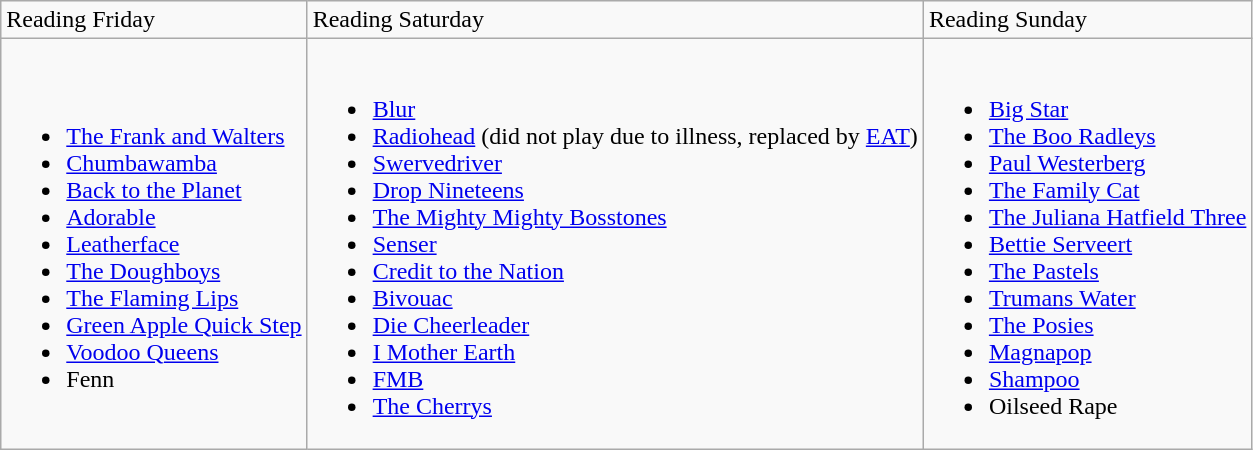<table class="wikitable">
<tr>
<td>Reading Friday</td>
<td>Reading Saturday</td>
<td>Reading Sunday</td>
</tr>
<tr>
<td><br><ul><li><a href='#'>The Frank and Walters</a></li><li><a href='#'>Chumbawamba</a></li><li><a href='#'>Back to the Planet</a></li><li><a href='#'>Adorable</a></li><li><a href='#'>Leatherface</a></li><li><a href='#'>The Doughboys</a></li><li><a href='#'>The Flaming Lips</a></li><li><a href='#'>Green Apple Quick Step</a></li><li><a href='#'>Voodoo Queens</a></li><li>Fenn</li></ul></td>
<td><br><ul><li><a href='#'>Blur</a></li><li><a href='#'>Radiohead</a> (did not play due to illness, replaced by <a href='#'>EAT</a>)</li><li><a href='#'>Swervedriver</a></li><li><a href='#'>Drop Nineteens</a></li><li><a href='#'>The Mighty Mighty Bosstones</a></li><li><a href='#'>Senser</a></li><li><a href='#'>Credit to the Nation</a></li><li><a href='#'>Bivouac</a></li><li><a href='#'>Die Cheerleader</a></li><li><a href='#'>I Mother Earth</a></li><li><a href='#'>FMB</a></li><li><a href='#'>The Cherrys</a></li></ul></td>
<td><br><ul><li><a href='#'>Big Star</a></li><li><a href='#'>The Boo Radleys</a></li><li><a href='#'>Paul Westerberg</a></li><li><a href='#'>The Family Cat</a></li><li><a href='#'>The Juliana Hatfield Three</a></li><li><a href='#'>Bettie Serveert</a></li><li><a href='#'>The Pastels</a></li><li><a href='#'>Trumans Water</a></li><li><a href='#'>The Posies</a></li><li><a href='#'>Magnapop</a></li><li><a href='#'>Shampoo</a></li><li>Oilseed Rape</li></ul></td>
</tr>
</table>
